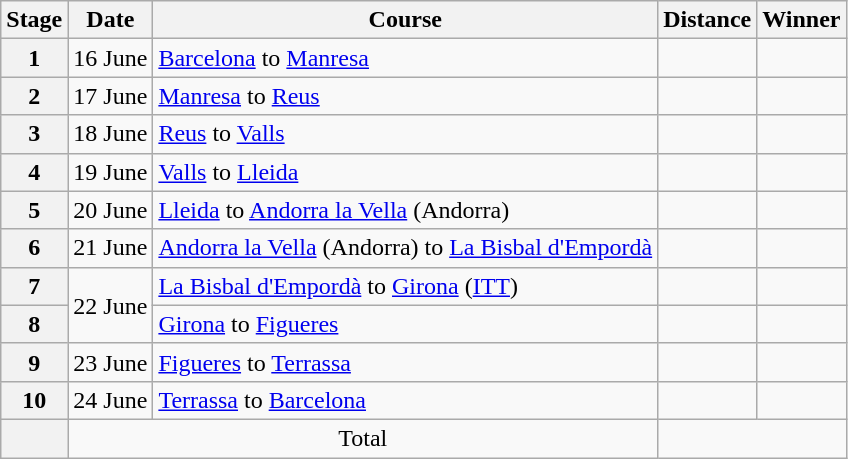<table class="wikitable">
<tr>
<th scope="col">Stage</th>
<th scope="col">Date</th>
<th scope="col">Course</th>
<th scope="col">Distance</th>
<th scope="col">Winner</th>
</tr>
<tr>
<th scope="row">1</th>
<td style="text-align:right">16 June</td>
<td><a href='#'>Barcelona</a> to <a href='#'>Manresa</a></td>
<td style="text-align:center;"></td>
<td></td>
</tr>
<tr>
<th scope="row">2</th>
<td style="text-align:right">17 June</td>
<td><a href='#'>Manresa</a> to <a href='#'>Reus</a></td>
<td style="text-align:center;"></td>
<td></td>
</tr>
<tr>
<th scope="row">3</th>
<td style="text-align:right">18 June</td>
<td><a href='#'>Reus</a> to <a href='#'>Valls</a></td>
<td style="text-align:center;"></td>
<td></td>
</tr>
<tr>
<th scope="row">4</th>
<td style="text-align:right">19 June</td>
<td><a href='#'>Valls</a> to <a href='#'>Lleida</a></td>
<td style="text-align:center;"></td>
<td></td>
</tr>
<tr>
<th scope="row">5</th>
<td style="text-align:right">20 June</td>
<td><a href='#'>Lleida</a> to <a href='#'>Andorra la Vella</a> (Andorra)</td>
<td style="text-align:center;"></td>
<td></td>
</tr>
<tr>
<th scope="row">6</th>
<td style="text-align:right">21 June</td>
<td><a href='#'>Andorra la Vella</a> (Andorra) to <a href='#'>La Bisbal d'Empordà</a></td>
<td style="text-align:center;"></td>
<td></td>
</tr>
<tr>
<th scope="row">7</th>
<td rowspan="2">22 June</td>
<td><a href='#'>La Bisbal d'Empordà</a> to <a href='#'>Girona</a> (<a href='#'>ITT</a>)</td>
<td style="text-align:center;"></td>
<td></td>
</tr>
<tr>
<th scope="row">8</th>
<td><a href='#'>Girona</a> to <a href='#'>Figueres</a></td>
<td style="text-align:center;"></td>
<td></td>
</tr>
<tr>
<th scope="row">9</th>
<td style="text-align:right">23 June</td>
<td><a href='#'>Figueres</a> to <a href='#'>Terrassa</a></td>
<td style="text-align:center;"></td>
<td></td>
</tr>
<tr>
<th scope="row">10</th>
<td style="text-align:right">24 June</td>
<td><a href='#'>Terrassa</a> to <a href='#'>Barcelona</a></td>
<td style="text-align:center;"></td>
<td></td>
</tr>
<tr>
<th scope="row"></th>
<td colspan="2" style="text-align:center">Total</td>
<td colspan="5" style="text-align:center"></td>
</tr>
</table>
